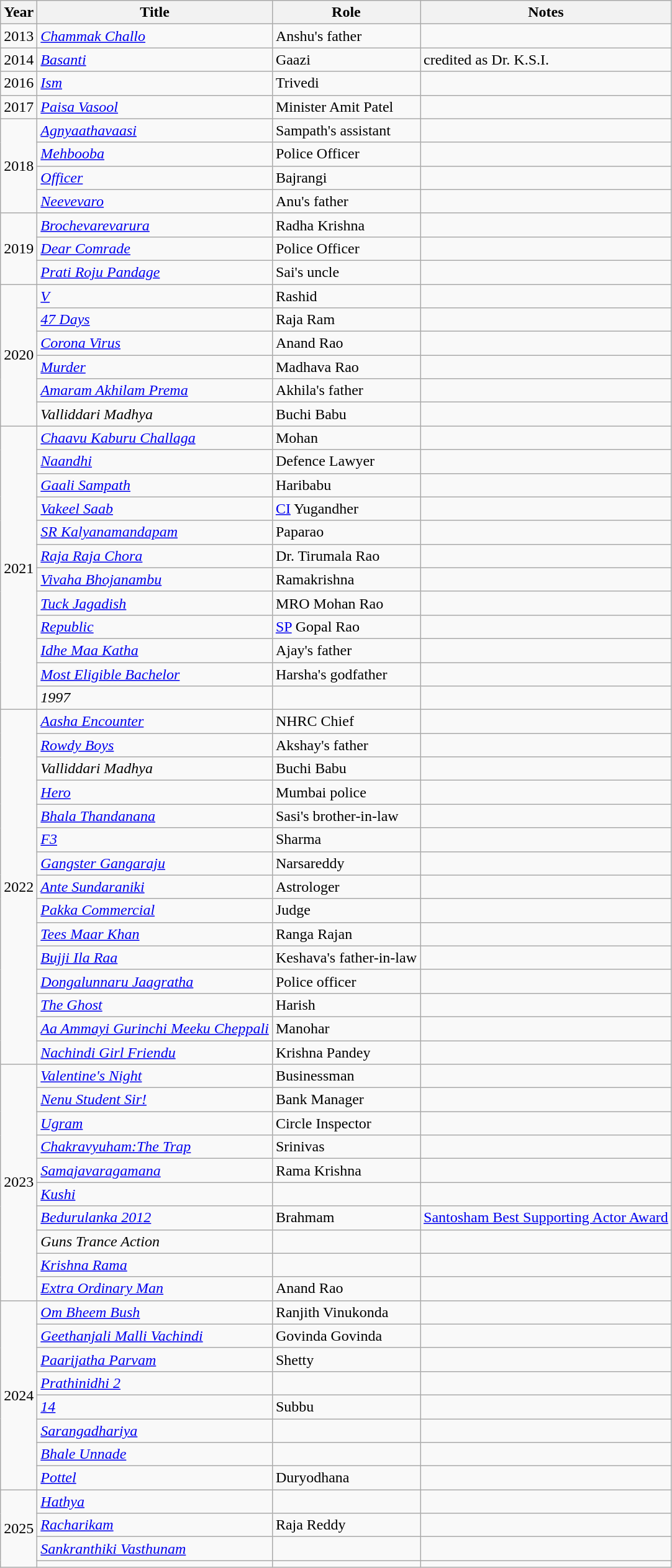<table class="wikitable">
<tr>
<th>Year</th>
<th>Title</th>
<th>Role</th>
<th>Notes</th>
</tr>
<tr>
<td>2013</td>
<td><em><a href='#'>Chammak Challo</a></em></td>
<td>Anshu's father</td>
<td></td>
</tr>
<tr>
<td>2014</td>
<td><em><a href='#'>Basanti</a></em></td>
<td>Gaazi</td>
<td>credited as Dr. K.S.I.</td>
</tr>
<tr>
<td>2016</td>
<td><em><a href='#'>Ism</a></em></td>
<td>Trivedi</td>
<td></td>
</tr>
<tr>
<td>2017</td>
<td><em><a href='#'>Paisa Vasool</a></em></td>
<td>Minister Amit Patel</td>
<td></td>
</tr>
<tr>
<td rowspan='4'>2018</td>
<td><em><a href='#'>Agnyaathavaasi</a></em></td>
<td>Sampath's assistant</td>
<td></td>
</tr>
<tr>
<td><em><a href='#'>Mehbooba</a></em></td>
<td>Police Officer</td>
<td></td>
</tr>
<tr>
<td><em><a href='#'>Officer</a></em></td>
<td>Bajrangi</td>
<td></td>
</tr>
<tr>
<td><em><a href='#'>Neevevaro</a></em></td>
<td>Anu's father</td>
<td></td>
</tr>
<tr>
<td rowspan='3'>2019</td>
<td><em><a href='#'>Brochevarevarura</a></em></td>
<td>Radha Krishna</td>
<td></td>
</tr>
<tr>
<td><em><a href='#'>Dear Comrade</a></em></td>
<td>Police Officer</td>
<td></td>
</tr>
<tr>
<td><em><a href='#'>Prati Roju Pandage</a></em></td>
<td>Sai's uncle</td>
<td></td>
</tr>
<tr>
<td rowspan='6'>2020</td>
<td><em><a href='#'>V</a></em></td>
<td>Rashid</td>
<td></td>
</tr>
<tr>
<td><em><a href='#'>47 Days</a></em></td>
<td>Raja Ram</td>
<td></td>
</tr>
<tr>
<td><em><a href='#'>Corona Virus</a></em></td>
<td>Anand Rao</td>
<td></td>
</tr>
<tr>
<td><em><a href='#'>Murder</a></em></td>
<td>Madhava Rao</td>
<td></td>
</tr>
<tr>
<td><em><a href='#'>Amaram Akhilam Prema</a></em></td>
<td>Akhila's father</td>
<td></td>
</tr>
<tr>
<td><em>Valliddari Madhya</em></td>
<td>Buchi Babu</td>
<td></td>
</tr>
<tr>
<td rowspan="12">2021</td>
<td><em><a href='#'>Chaavu Kaburu Challaga</a></em></td>
<td>Mohan</td>
<td></td>
</tr>
<tr>
<td><em><a href='#'>Naandhi</a></em></td>
<td>Defence Lawyer</td>
<td></td>
</tr>
<tr>
<td><em><a href='#'>Gaali Sampath</a></em></td>
<td>Haribabu</td>
<td></td>
</tr>
<tr>
<td><em><a href='#'>Vakeel Saab</a></em></td>
<td><a href='#'>CI</a> Yugandher</td>
<td></td>
</tr>
<tr>
<td><em><a href='#'>SR Kalyanamandapam</a></em></td>
<td>Paparao</td>
<td></td>
</tr>
<tr>
<td><em><a href='#'>Raja Raja Chora</a></em></td>
<td>Dr. Tirumala Rao</td>
<td></td>
</tr>
<tr>
<td><em><a href='#'>Vivaha Bhojanambu</a></em></td>
<td>Ramakrishna</td>
<td></td>
</tr>
<tr>
<td><em><a href='#'>Tuck Jagadish</a></em></td>
<td>MRO Mohan Rao</td>
<td></td>
</tr>
<tr>
<td><em><a href='#'>Republic</a></em></td>
<td><a href='#'>SP</a> Gopal Rao</td>
<td></td>
</tr>
<tr>
<td><em><a href='#'>Idhe Maa Katha</a></em></td>
<td>Ajay's father</td>
<td></td>
</tr>
<tr>
<td><em><a href='#'>Most Eligible Bachelor</a></em></td>
<td>Harsha's godfather</td>
<td></td>
</tr>
<tr>
<td><em>1997</em></td>
<td></td>
<td></td>
</tr>
<tr>
<td rowspan="15">2022</td>
<td><em><a href='#'>Aasha Encounter</a></em></td>
<td>NHRC Chief</td>
<td></td>
</tr>
<tr>
<td><em><a href='#'>Rowdy Boys</a></em></td>
<td>Akshay's father</td>
<td></td>
</tr>
<tr>
<td><em>Valliddari Madhya</em></td>
<td>Buchi Babu</td>
<td></td>
</tr>
<tr>
<td><em><a href='#'>Hero</a></em></td>
<td>Mumbai police</td>
<td></td>
</tr>
<tr>
<td><em><a href='#'>Bhala Thandanana</a></em></td>
<td>Sasi's brother-in-law</td>
<td></td>
</tr>
<tr>
<td><em><a href='#'>F3</a></em></td>
<td>Sharma</td>
<td></td>
</tr>
<tr>
<td><em><a href='#'>Gangster Gangaraju</a></em></td>
<td>Narsareddy</td>
<td></td>
</tr>
<tr>
<td><em><a href='#'>Ante Sundaraniki</a></em></td>
<td>Astrologer</td>
<td></td>
</tr>
<tr>
<td><em><a href='#'>Pakka Commercial</a></em></td>
<td>Judge</td>
<td></td>
</tr>
<tr>
<td><em><a href='#'>Tees Maar Khan</a></em></td>
<td>Ranga Rajan</td>
<td></td>
</tr>
<tr>
<td><em><a href='#'>Bujji Ila Raa</a></em></td>
<td>Keshava's father-in-law</td>
<td></td>
</tr>
<tr>
<td><em><a href='#'>Dongalunnaru Jaagratha</a></em></td>
<td>Police officer</td>
<td></td>
</tr>
<tr>
<td><em><a href='#'>The Ghost</a></em></td>
<td>Harish</td>
<td></td>
</tr>
<tr>
<td><em><a href='#'>Aa Ammayi Gurinchi Meeku Cheppali</a></em></td>
<td>Manohar</td>
<td></td>
</tr>
<tr>
<td><em><a href='#'>Nachindi Girl Friendu</a></em></td>
<td>Krishna Pandey</td>
<td></td>
</tr>
<tr>
<td rowspan="10">2023</td>
<td><em><a href='#'>Valentine's Night</a></em></td>
<td>Businessman</td>
<td></td>
</tr>
<tr>
<td><em><a href='#'>Nenu Student Sir!</a></em></td>
<td>Bank Manager</td>
<td></td>
</tr>
<tr>
<td><a href='#'><em>Ugram</em></a></td>
<td>Circle Inspector</td>
<td></td>
</tr>
<tr>
<td><em><a href='#'>Chakravyuham:The Trap</a></em></td>
<td>Srinivas</td>
<td></td>
</tr>
<tr>
<td><em><a href='#'>Samajavaragamana</a></em></td>
<td>Rama Krishna</td>
<td></td>
</tr>
<tr>
<td><em><a href='#'>Kushi</a></em></td>
<td></td>
<td></td>
</tr>
<tr>
<td><em><a href='#'>Bedurulanka 2012</a></em></td>
<td>Brahmam</td>
<td><a href='#'>Santosham Best Supporting Actor Award</a></td>
</tr>
<tr>
<td><em>Guns Trance Action</em></td>
<td></td>
<td></td>
</tr>
<tr>
<td><a href='#'><em>Krishna Rama</em></a></td>
<td></td>
<td></td>
</tr>
<tr>
<td><em><a href='#'>Extra Ordinary Man</a></em></td>
<td>Anand Rao</td>
<td></td>
</tr>
<tr>
<td rowspan="8">2024</td>
<td><em><a href='#'>Om Bheem Bush</a></em></td>
<td>Ranjith Vinukonda</td>
<td></td>
</tr>
<tr>
<td><em><a href='#'>Geethanjali Malli Vachindi</a></em></td>
<td>Govinda Govinda</td>
<td></td>
</tr>
<tr>
<td><em><a href='#'>Paarijatha Parvam</a></em></td>
<td>Shetty</td>
<td></td>
</tr>
<tr>
<td><em><a href='#'>Prathinidhi 2</a></em></td>
<td></td>
<td></td>
</tr>
<tr>
<td><a href='#'><em>14</em></a></td>
<td>Subbu</td>
<td></td>
</tr>
<tr>
<td><a href='#'><em>Sarangadhariya</em></a></td>
<td></td>
<td></td>
</tr>
<tr>
<td><em><a href='#'>Bhale Unnade</a></em></td>
<td></td>
<td></td>
</tr>
<tr>
<td><em><a href='#'>Pottel</a></em></td>
<td>Duryodhana</td>
<td></td>
</tr>
<tr>
<td rowspan="4">2025</td>
<td><em><a href='#'>Hathya</a></em></td>
<td></td>
<td></td>
</tr>
<tr>
<td><em><a href='#'>Racharikam</a></em></td>
<td>Raja Reddy</td>
<td></td>
</tr>
<tr>
<td><a href='#'><em>Sankranthiki Vasthunam</em></a></td>
<td></td>
<td></td>
</tr>
<tr>
<td></td>
<td></td>
<td></td>
</tr>
</table>
